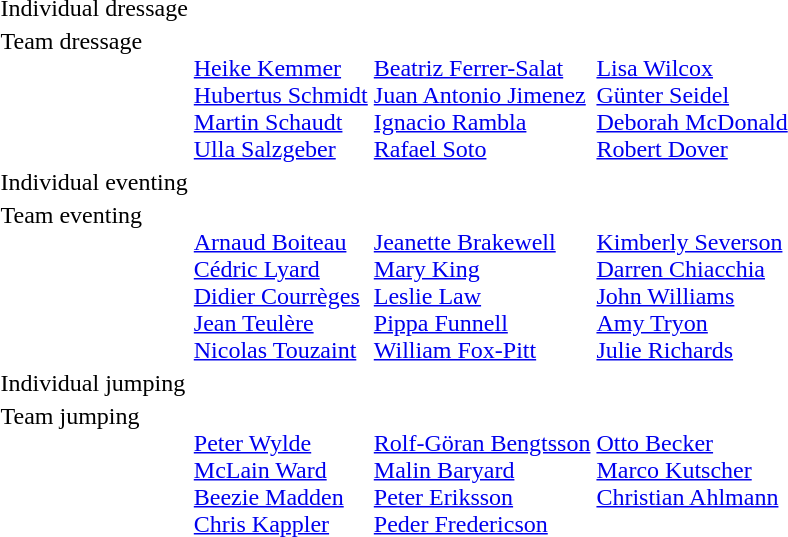<table>
<tr>
<td>Individual dressage<br></td>
<td></td>
<td></td>
<td></td>
</tr>
<tr valign="top">
<td>Team dressage<br></td>
<td><br><a href='#'>Heike Kemmer</a><br><a href='#'>Hubertus Schmidt</a><br><a href='#'>Martin Schaudt</a><br><a href='#'>Ulla Salzgeber</a></td>
<td><br><a href='#'>Beatriz Ferrer-Salat</a><br><a href='#'>Juan Antonio Jimenez</a><br><a href='#'>Ignacio Rambla</a><br><a href='#'>Rafael Soto</a></td>
<td><br><a href='#'>Lisa Wilcox</a><br><a href='#'>Günter Seidel</a><br><a href='#'>Deborah McDonald</a><br><a href='#'>Robert Dover</a></td>
</tr>
<tr>
<td>Individual eventing<br></td>
<td></td>
<td></td>
<td></td>
</tr>
<tr valign="top">
<td>Team eventing<br></td>
<td><br><a href='#'>Arnaud Boiteau</a><br><a href='#'>Cédric Lyard</a><br><a href='#'>Didier Courrèges</a><br><a href='#'>Jean Teulère</a><br><a href='#'>Nicolas Touzaint</a></td>
<td><br><a href='#'>Jeanette Brakewell</a><br><a href='#'>Mary King</a><br><a href='#'>Leslie Law</a><br><a href='#'>Pippa Funnell</a><br><a href='#'>William Fox-Pitt</a></td>
<td><br><a href='#'>Kimberly Severson</a><br><a href='#'>Darren Chiacchia</a><br><a href='#'>John Williams</a><br><a href='#'>Amy Tryon</a><br><a href='#'>Julie Richards</a></td>
</tr>
<tr>
<td>Individual jumping<br></td>
<td></td>
<td></td>
<td></td>
</tr>
<tr valign="top">
<td>Team jumping<br></td>
<td><br><a href='#'>Peter Wylde</a><br><a href='#'>McLain Ward</a><br><a href='#'>Beezie Madden</a><br><a href='#'>Chris Kappler</a></td>
<td><br><a href='#'>Rolf-Göran Bengtsson</a><br><a href='#'>Malin Baryard</a><br><a href='#'>Peter Eriksson</a><br><a href='#'>Peder Fredericson</a></td>
<td><br><a href='#'>Otto Becker</a><br><a href='#'>Marco Kutscher</a><br><a href='#'>Christian Ahlmann</a></td>
</tr>
</table>
